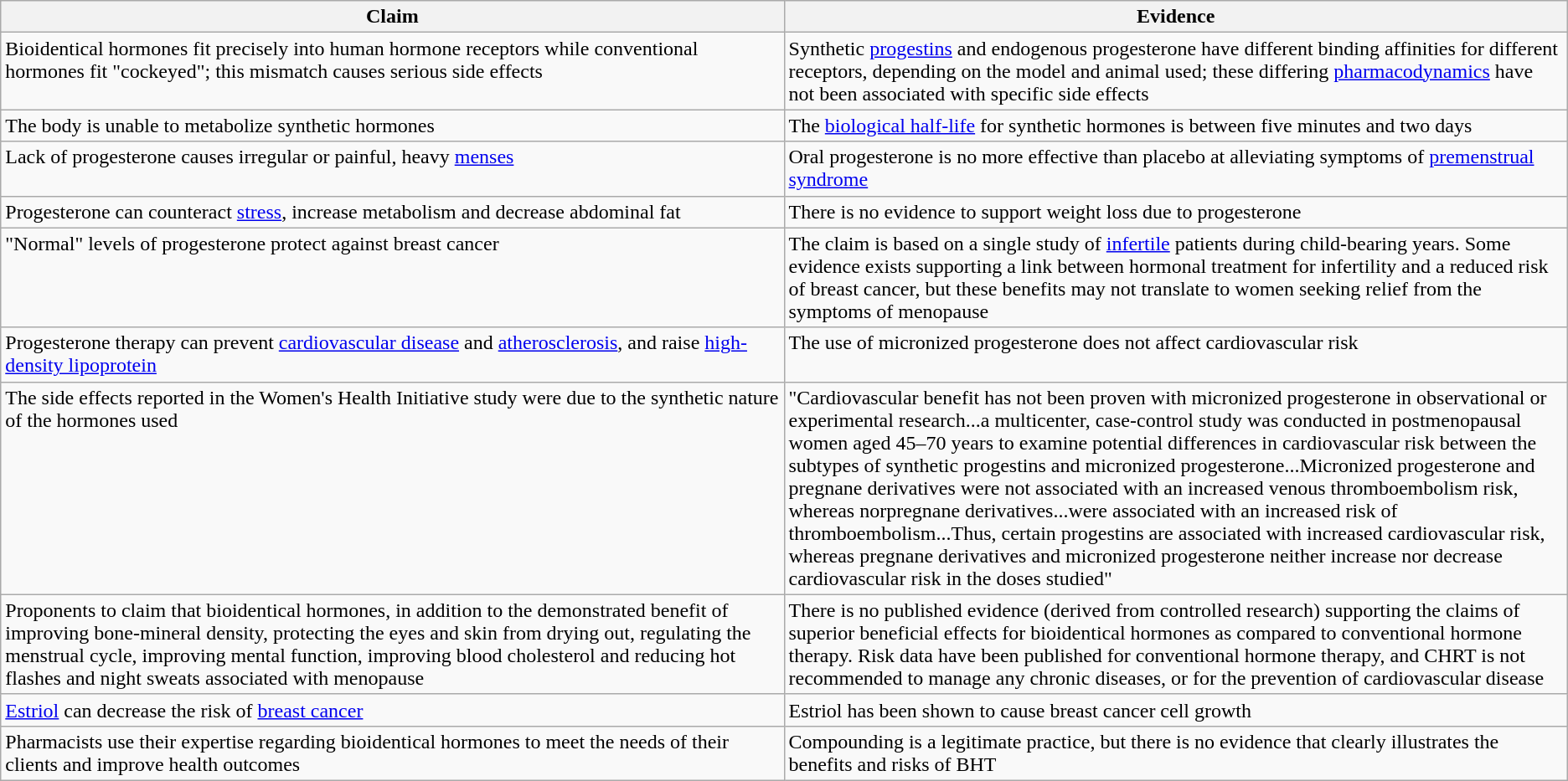<table class = wikitable>
<tr>
<th width = 50%>Claim</th>
<th>Evidence</th>
</tr>
<tr valign="top">
<td align = left>Bioidentical hormones fit precisely into human hormone receptors while conventional hormones fit "cockeyed"; this mismatch causes serious side effects</td>
<td align = left>Synthetic <a href='#'>progestins</a> and endogenous progesterone have different binding affinities for different receptors, depending on the model and animal used; these differing <a href='#'>pharmacodynamics</a> have not been associated with specific side effects</td>
</tr>
<tr valign="top">
<td align = left>The body is unable to metabolize synthetic hormones</td>
<td align = left>The <a href='#'>biological half-life</a> for synthetic hormones is between five minutes and two days</td>
</tr>
<tr valign="top">
<td align = left>Lack of progesterone causes irregular or painful, heavy <a href='#'>menses</a></td>
<td>Oral progesterone is no more effective than placebo at alleviating symptoms of <a href='#'>premenstrual syndrome</a></td>
</tr>
<tr valign="top">
<td align = left>Progesterone can counteract <a href='#'>stress</a>, increase metabolism and decrease abdominal fat</td>
<td align = left>There is no evidence to support weight loss due to progesterone</td>
</tr>
<tr valign="top">
<td align = left>"Normal" levels of progesterone protect against breast cancer</td>
<td align = left>The claim is based on a single study of <a href='#'>infertile</a> patients during child-bearing years. Some evidence exists supporting a link between hormonal treatment for infertility and a reduced risk of breast cancer, but these benefits may not translate to women seeking relief from the symptoms of menopause</td>
</tr>
<tr valign="top">
<td align = left>Progesterone therapy can prevent <a href='#'>cardiovascular disease</a> and <a href='#'>atherosclerosis</a>, and raise <a href='#'>high-density lipoprotein</a></td>
<td align = left>The use of micronized progesterone does not affect cardiovascular risk</td>
</tr>
<tr valign="top">
<td align = left>The side effects reported in the Women's Health Initiative study were due to the synthetic nature of the hormones used</td>
<td align = left>"Cardiovascular benefit has not been proven with micronized progesterone in observational or experimental research...a multicenter, case-control study was conducted in postmenopausal women aged 45–70 years to examine potential differences in cardiovascular risk between the subtypes of synthetic progestins and micronized progesterone...Micronized progesterone and pregnane derivatives were not associated with an increased venous thromboembolism risk, whereas norpregnane derivatives...were associated with an increased risk of thromboembolism...Thus, certain progestins are associated with increased cardiovascular risk, whereas pregnane derivatives and micronized progesterone neither increase nor decrease cardiovascular risk in the doses studied"</td>
</tr>
<tr valign="top">
<td align = left>Proponents to claim that bioidentical hormones, in addition to the demonstrated benefit of improving bone-mineral density, protecting the eyes and skin from drying out, regulating the menstrual cycle, improving mental function, improving blood cholesterol and reducing hot flashes and night sweats associated with menopause</td>
<td align = left>There is no published evidence (derived from controlled research) supporting the claims of superior beneficial effects for bioidentical hormones as compared to conventional hormone therapy. Risk data have been published for conventional hormone therapy, and CHRT is not recommended to manage any chronic diseases, or for the prevention of cardiovascular disease</td>
</tr>
<tr valign="top">
<td align = left><a href='#'>Estriol</a> can decrease the risk of <a href='#'>breast cancer</a></td>
<td align = left>Estriol has been shown to cause breast cancer cell growth</td>
</tr>
<tr valign="top">
<td align = left>Pharmacists use their expertise regarding bioidentical hormones to meet the needs of their clients and improve health outcomes</td>
<td align = left>Compounding is a legitimate practice, but there is no evidence that clearly illustrates the benefits and risks of BHT</td>
</tr>
</table>
